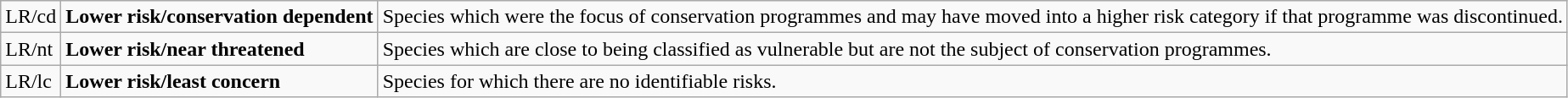<table class="wikitable" style="text-align:left">
<tr>
<td>LR/cd</td>
<td><strong>Lower risk/conservation dependent</strong></td>
<td>Species which were the focus of conservation programmes and may have moved into a higher risk category if that programme was discontinued.</td>
</tr>
<tr>
<td>LR/nt</td>
<td><strong>Lower risk/near threatened</strong></td>
<td>Species which are close to being classified as vulnerable but are not the subject of conservation programmes.</td>
</tr>
<tr>
<td>LR/lc</td>
<td><strong>Lower risk/least concern</strong></td>
<td>Species for which there are no identifiable risks.</td>
</tr>
</table>
